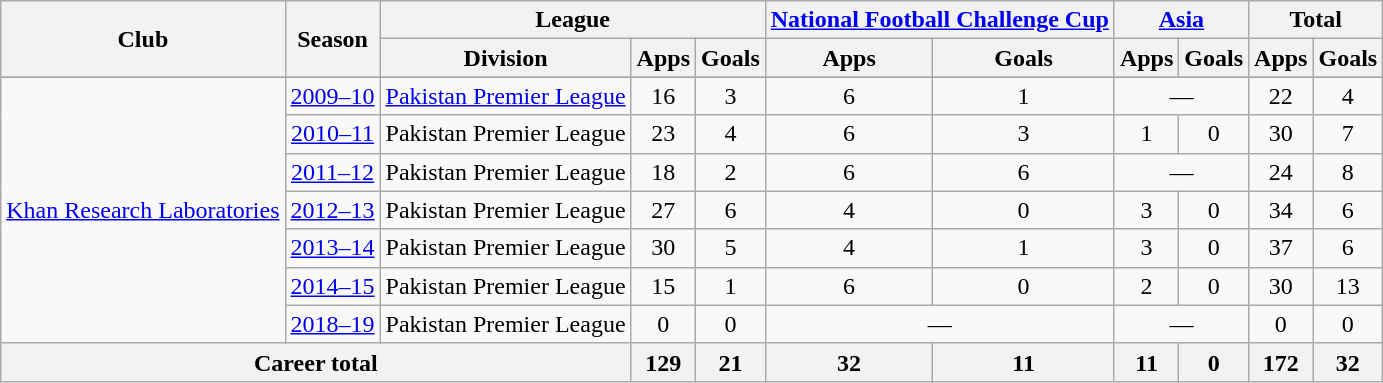<table class=wikitable style="text-align: center;">
<tr>
<th rowspan=2>Club</th>
<th rowspan=2>Season</th>
<th colspan=3>League</th>
<th colspan=2><a href='#'>National Football Challenge Cup</a></th>
<th colspan=2><a href='#'>Asia</a></th>
<th colspan=2>Total</th>
</tr>
<tr>
<th>Division</th>
<th>Apps</th>
<th>Goals</th>
<th>Apps</th>
<th>Goals</th>
<th>Apps</th>
<th>Goals</th>
<th>Apps</th>
<th>Goals</th>
</tr>
<tr>
</tr>
<tr>
<td rowspan="7"><a href='#'>Khan Research Laboratories</a></td>
<td><a href='#'>2009–10</a></td>
<td><a href='#'>Pakistan Premier League</a></td>
<td>16</td>
<td>3</td>
<td>6</td>
<td>1</td>
<td colspan=2>—</td>
<td>22</td>
<td>4</td>
</tr>
<tr>
<td><a href='#'>2010–11</a></td>
<td>Pakistan Premier League</td>
<td>23</td>
<td>4</td>
<td>6</td>
<td>3</td>
<td>1</td>
<td>0</td>
<td>30</td>
<td>7</td>
</tr>
<tr>
<td><a href='#'>2011–12</a></td>
<td>Pakistan Premier League</td>
<td>18</td>
<td>2</td>
<td>6</td>
<td>6</td>
<td colspan=2>—</td>
<td>24</td>
<td>8</td>
</tr>
<tr>
<td><a href='#'>2012–13</a></td>
<td>Pakistan Premier League</td>
<td>27</td>
<td>6</td>
<td>4</td>
<td>0</td>
<td>3</td>
<td>0</td>
<td>34</td>
<td>6</td>
</tr>
<tr>
<td><a href='#'>2013–14</a></td>
<td>Pakistan Premier League</td>
<td>30</td>
<td>5</td>
<td>4</td>
<td>1</td>
<td>3</td>
<td>0</td>
<td>37</td>
<td>6</td>
</tr>
<tr>
<td><a href='#'>2014–15</a></td>
<td>Pakistan Premier League</td>
<td>15</td>
<td>1</td>
<td>6</td>
<td>0</td>
<td>2</td>
<td>0</td>
<td>30</td>
<td>13</td>
</tr>
<tr>
<td><a href='#'>2018–19</a></td>
<td>Pakistan Premier League</td>
<td>0</td>
<td>0</td>
<td colspan=2>—</td>
<td colspan=2>—</td>
<td>0</td>
<td>0</td>
</tr>
<tr>
<th colspan=3>Career total</th>
<th>129</th>
<th>21</th>
<th>32</th>
<th>11</th>
<th>11</th>
<th>0</th>
<th>172</th>
<th>32</th>
</tr>
</table>
